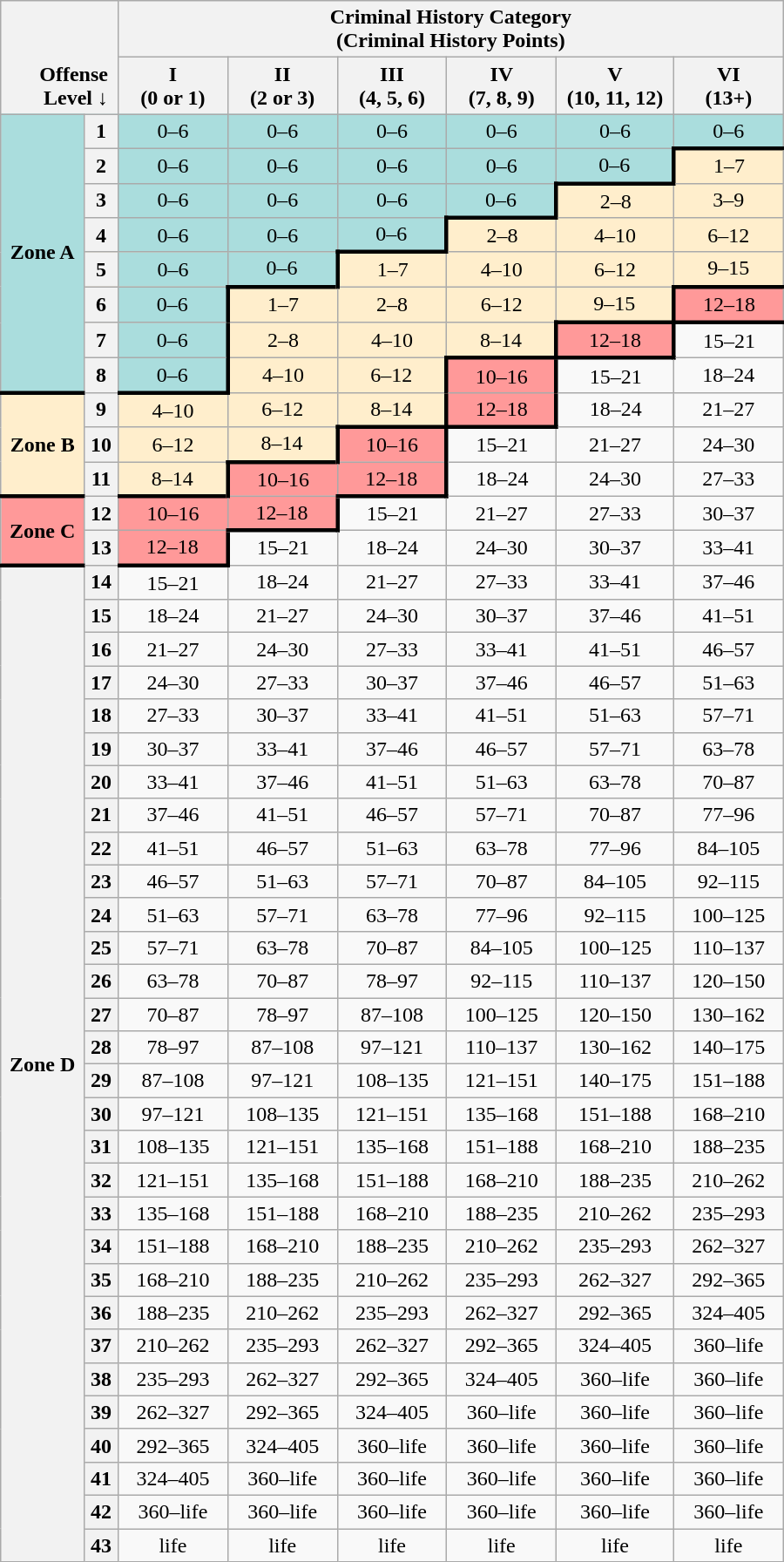<table class="wikitable" style="text-align:center; width:600px;">
<tr>
<th rowspan="2" colspan="2" style="vertical-align:bottom;width:15%;text-align:right;">Offense  Level ↓ </th>
<th colspan="6" style="text-align:center; ???: width=500px;">Criminal History Category<br>(Criminal History Points)</th>
</tr>
<tr>
<th>I<br>(0 or 1)</th>
<th>II<br>(2 or 3)</th>
<th>III<br>(4, 5, 6)</th>
<th>IV<br>(7, 8, 9)</th>
<th style="width:15%;">V<br>(10, 11, 12)</th>
<th>VI<br>(13+)</th>
</tr>
<tr style="background:#AADDDD;">
<th rowspan="8" style="background:#AADDDD;">Zone A</th>
<th>1</th>
<td>0–6</td>
<td>0–6</td>
<td>0–6</td>
<td>0–6</td>
<td>0–6</td>
<td>0–6</td>
</tr>
<tr style="background:#AADDDD;">
<th>2</th>
<td>0–6</td>
<td>0–6</td>
<td>0–6</td>
<td>0–6</td>
<td>0–6</td>
<td style="background:#FEC;border-top:3px solid #000; border-left:3px solid #000;">1–7</td>
</tr>
<tr style="background:#AADDDD;">
<th>3</th>
<td>0–6</td>
<td>0–6</td>
<td>0–6</td>
<td>0–6</td>
<td style="background:#FEC;border-top:3px solid #000; border-left:3px solid #000;">2–8</td>
<td style="background:#FEC;">3–9</td>
</tr>
<tr style="background:#FFEECC;">
<th>4</th>
<td style="background:#ADD;">0–6</td>
<td style="background:#ADD;">0–6</td>
<td style="background:#ADD;">0–6</td>
<td style="border-top:3px solid #000; border-left:3px solid #000;">2–8</td>
<td>4–10</td>
<td>6–12</td>
</tr>
<tr style="background:#FFEECC;">
<th>5</th>
<td style="background:#ADD;">0–6</td>
<td style="background:#ADD;">0–6</td>
<td style="border-top:3px solid #000;border-left:3px solid #000;">1–7</td>
<td>4–10</td>
<td>6–12</td>
<td>9–15</td>
</tr>
<tr style="background:#FFEECC;">
<th>6</th>
<td style="background:#ADD;">0–6</td>
<td style="border-top:3px solid #000;border-left:3px solid #000;">1–7</td>
<td>2–8</td>
<td>6–12</td>
<td>9–15</td>
<td style="background:#F99;border-top:3px solid #000;border-left:3px solid #000;border-bottom:3px solid #000;">12–18</td>
</tr>
<tr>
<th>7</th>
<td style="background:#ADD;">0–6</td>
<td style="background:#FEC;border-left:3px solid #000;">2–8</td>
<td style="background:#FEC;">4–10</td>
<td style="background:#FEC;">8–14</td>
<td style="background:#F99;border:3px solid #000;">12–18</td>
<td>15–21</td>
</tr>
<tr>
<th>8</th>
<td style="background:#ADD;border-bottom:3px solid #000;border-right:3px solid #000;">0–6</td>
<td style="background:#FEC;">4–10</td>
<td style="background:#FEC;">6–12</td>
<td style="background:#F99;border-top:3px solid #000;border-left:3px solid #000;border-right:3px solid #000;">10–16</td>
<td>15–21</td>
<td>18–24</td>
</tr>
<tr>
<th rowspan="3" style="background:#FFEECC;border-top:3px solid #000000;">Zone B</th>
<th>9</th>
<td style="background:#FEC;">4–10</td>
<td style="background:#FEC;">6–12</td>
<td style="background:#FEC;">8–14</td>
<td style="background:#F99;border-left:3px solid #000;border-right:3px solid #000;border-bottom:3px solid #000;">12–18</td>
<td>18–24</td>
<td>21–27</td>
</tr>
<tr>
<th>10</th>
<td style="background:#FEC;">6–12</td>
<td style="background:#FEC;">8–14</td>
<td style="background:#F99;border-top:3px solid #000;border-left:3px solid #000;border-right:3px solid #000;">10–16</td>
<td>15–21</td>
<td>21–27</td>
<td>24–30</td>
</tr>
<tr>
<th>11</th>
<td style="background:#FEC;">8–14</td>
<td style="background:#F99;border-top:3px solid #000;border-left:3px solid #000;">10–16</td>
<td style="background:#F99;border-bottom:3px solid #000;border-right:3px solid #000;">12–18</td>
<td>18–24</td>
<td>24–30</td>
<td>27–33</td>
</tr>
<tr>
<th rowspan="2" style="background:#FF9999;border-top:3px solid #000000;border-bottom:3px solid #000000;">Zone C</th>
<th>12</th>
<td style="background:#F99;border-top:3px solid #000;">10–16</td>
<td style="background:#F99;border-bottom:3px solid #000;border-right:3px solid #000;">12–18</td>
<td>15–21</td>
<td>21–27</td>
<td>27–33</td>
<td>30–37</td>
</tr>
<tr>
<th>13</th>
<td style="background:#F99;border-bottom:3px solid #000;border-right:3px solid #000;">12–18</td>
<td>15–21</td>
<td>18–24</td>
<td>24–30</td>
<td>30–37</td>
<td>33–41</td>
</tr>
<tr>
<th rowspan="30">Zone D</th>
<th>14</th>
<td>15–21</td>
<td>18–24</td>
<td>21–27</td>
<td>27–33</td>
<td>33–41</td>
<td>37–46</td>
</tr>
<tr>
<th>15</th>
<td>18–24</td>
<td>21–27</td>
<td>24–30</td>
<td>30–37</td>
<td>37–46</td>
<td>41–51</td>
</tr>
<tr>
<th>16</th>
<td>21–27</td>
<td>24–30</td>
<td>27–33</td>
<td>33–41</td>
<td>41–51</td>
<td>46–57</td>
</tr>
<tr>
<th>17</th>
<td>24–30</td>
<td>27–33</td>
<td>30–37</td>
<td>37–46</td>
<td>46–57</td>
<td>51–63</td>
</tr>
<tr>
<th>18</th>
<td>27–33</td>
<td>30–37</td>
<td>33–41</td>
<td>41–51</td>
<td>51–63</td>
<td>57–71</td>
</tr>
<tr>
<th>19</th>
<td>30–37</td>
<td>33–41</td>
<td>37–46</td>
<td>46–57</td>
<td>57–71</td>
<td>63–78</td>
</tr>
<tr>
<th>20</th>
<td>33–41</td>
<td>37–46</td>
<td>41–51</td>
<td>51–63</td>
<td>63–78</td>
<td>70–87</td>
</tr>
<tr>
<th>21</th>
<td>37–46</td>
<td>41–51</td>
<td>46–57</td>
<td>57–71</td>
<td>70–87</td>
<td>77–96</td>
</tr>
<tr>
<th>22</th>
<td>41–51</td>
<td>46–57</td>
<td>51–63</td>
<td>63–78</td>
<td>77–96</td>
<td>84–105</td>
</tr>
<tr>
<th>23</th>
<td>46–57</td>
<td>51–63</td>
<td>57–71</td>
<td>70–87</td>
<td>84–105</td>
<td>92–115</td>
</tr>
<tr>
<th>24</th>
<td>51–63</td>
<td>57–71</td>
<td>63–78</td>
<td>77–96</td>
<td>92–115</td>
<td>100–125</td>
</tr>
<tr>
<th>25</th>
<td>57–71</td>
<td>63–78</td>
<td>70–87</td>
<td>84–105</td>
<td>100–125</td>
<td>110–137</td>
</tr>
<tr>
<th>26</th>
<td>63–78</td>
<td>70–87</td>
<td>78–97</td>
<td>92–115</td>
<td>110–137</td>
<td>120–150</td>
</tr>
<tr>
<th>27</th>
<td>70–87</td>
<td>78–97</td>
<td>87–108</td>
<td>100–125</td>
<td>120–150</td>
<td>130–162</td>
</tr>
<tr>
<th>28</th>
<td>78–97</td>
<td>87–108</td>
<td>97–121</td>
<td>110–137</td>
<td>130–162</td>
<td>140–175</td>
</tr>
<tr>
<th>29</th>
<td>87–108</td>
<td>97–121</td>
<td>108–135</td>
<td>121–151</td>
<td>140–175</td>
<td>151–188</td>
</tr>
<tr>
<th>30</th>
<td>97–121</td>
<td>108–135</td>
<td>121–151</td>
<td>135–168</td>
<td>151–188</td>
<td>168–210</td>
</tr>
<tr>
<th>31</th>
<td>108–135</td>
<td>121–151</td>
<td>135–168</td>
<td>151–188</td>
<td>168–210</td>
<td>188–235</td>
</tr>
<tr>
<th>32</th>
<td>121–151</td>
<td>135–168</td>
<td>151–188</td>
<td>168–210</td>
<td>188–235</td>
<td>210–262</td>
</tr>
<tr>
<th>33</th>
<td>135–168</td>
<td>151–188</td>
<td>168–210</td>
<td>188–235</td>
<td>210–262</td>
<td>235–293</td>
</tr>
<tr>
<th>34</th>
<td>151–188</td>
<td>168–210</td>
<td>188–235</td>
<td>210–262</td>
<td>235–293</td>
<td>262–327</td>
</tr>
<tr>
<th>35</th>
<td>168–210</td>
<td>188–235</td>
<td>210–262</td>
<td>235–293</td>
<td>262–327</td>
<td>292–365</td>
</tr>
<tr>
<th>36</th>
<td>188–235</td>
<td>210–262</td>
<td>235–293</td>
<td>262–327</td>
<td>292–365</td>
<td>324–405</td>
</tr>
<tr>
<th>37</th>
<td>210–262</td>
<td>235–293</td>
<td>262–327</td>
<td>292–365</td>
<td>324–405</td>
<td>360–life</td>
</tr>
<tr>
<th>38</th>
<td>235–293</td>
<td>262–327</td>
<td>292–365</td>
<td>324–405</td>
<td>360–life</td>
<td>360–life</td>
</tr>
<tr>
<th>39</th>
<td>262–327</td>
<td>292–365</td>
<td>324–405</td>
<td>360–life</td>
<td>360–life</td>
<td>360–life</td>
</tr>
<tr>
<th>40</th>
<td>292–365</td>
<td>324–405</td>
<td>360–life</td>
<td>360–life</td>
<td>360–life</td>
<td>360–life</td>
</tr>
<tr>
<th>41</th>
<td>324–405</td>
<td>360–life</td>
<td>360–life</td>
<td>360–life</td>
<td>360–life</td>
<td>360–life</td>
</tr>
<tr>
<th>42</th>
<td>360–life</td>
<td>360–life</td>
<td>360–life</td>
<td>360–life</td>
<td>360–life</td>
<td>360–life</td>
</tr>
<tr>
<th>43</th>
<td>life</td>
<td>life</td>
<td>life</td>
<td>life</td>
<td>life</td>
<td>life</td>
</tr>
</table>
